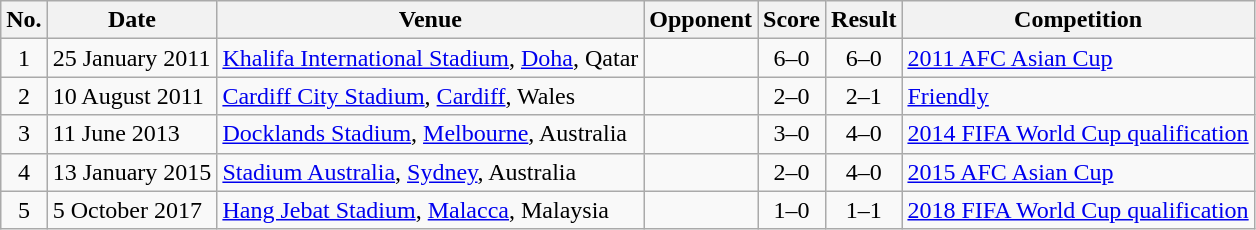<table class="wikitable sortable">
<tr>
<th scope="col">No.</th>
<th scope="col">Date</th>
<th scope="col">Venue</th>
<th scope="col">Opponent</th>
<th scope="col">Score</th>
<th scope="col">Result</th>
<th scope="col">Competition</th>
</tr>
<tr>
<td align="center">1</td>
<td>25 January 2011</td>
<td><a href='#'>Khalifa International Stadium</a>, <a href='#'>Doha</a>, Qatar</td>
<td></td>
<td align="center">6–0</td>
<td align="center">6–0</td>
<td><a href='#'>2011 AFC Asian Cup</a></td>
</tr>
<tr>
<td align="center">2</td>
<td>10 August 2011</td>
<td><a href='#'>Cardiff City Stadium</a>, <a href='#'>Cardiff</a>, Wales</td>
<td></td>
<td align="center">2–0</td>
<td align="center">2–1</td>
<td><a href='#'>Friendly</a></td>
</tr>
<tr>
<td align="center">3</td>
<td>11 June 2013</td>
<td><a href='#'>Docklands Stadium</a>, <a href='#'>Melbourne</a>, Australia</td>
<td></td>
<td align="center">3–0</td>
<td align="center">4–0</td>
<td><a href='#'>2014 FIFA World Cup qualification</a></td>
</tr>
<tr>
<td align="center">4</td>
<td>13 January 2015</td>
<td><a href='#'>Stadium Australia</a>, <a href='#'>Sydney</a>, Australia</td>
<td></td>
<td align="center">2–0</td>
<td align="center">4–0</td>
<td><a href='#'>2015 AFC Asian Cup</a></td>
</tr>
<tr>
<td align="center">5</td>
<td>5 October 2017</td>
<td><a href='#'>Hang Jebat Stadium</a>, <a href='#'>Malacca</a>, Malaysia</td>
<td></td>
<td align="center">1–0</td>
<td align="center">1–1</td>
<td><a href='#'>2018 FIFA World Cup qualification</a></td>
</tr>
</table>
